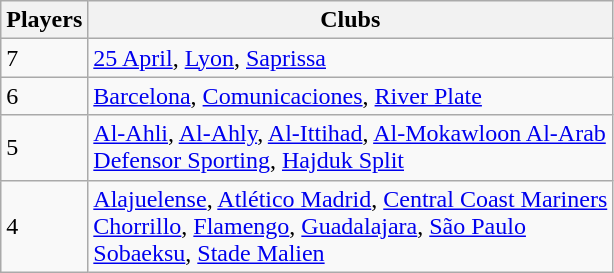<table class="wikitable">
<tr>
<th>Players</th>
<th>Clubs</th>
</tr>
<tr>
<td>7</td>
<td> <a href='#'>25 April</a>,  <a href='#'>Lyon</a>,  <a href='#'>Saprissa</a></td>
</tr>
<tr>
<td>6</td>
<td> <a href='#'>Barcelona</a>,  <a href='#'>Comunicaciones</a>,  <a href='#'>River Plate</a></td>
</tr>
<tr>
<td>5</td>
<td> <a href='#'>Al-Ahli</a>,  <a href='#'>Al-Ahly</a>,  <a href='#'>Al-Ittihad</a>,  <a href='#'>Al-Mokawloon Al-Arab</a><br>  <a href='#'>Defensor Sporting</a>,  <a href='#'>Hajduk Split</a></td>
</tr>
<tr>
<td>4</td>
<td> <a href='#'>Alajuelense</a>,  <a href='#'>Atlético Madrid</a>,  <a href='#'>Central Coast Mariners</a><br>  <a href='#'>Chorrillo</a>,  <a href='#'>Flamengo</a>,  <a href='#'>Guadalajara</a>, <a href='#'>São Paulo</a><br>  <a href='#'>Sobaeksu</a>,  <a href='#'>Stade Malien</a></td>
</tr>
</table>
